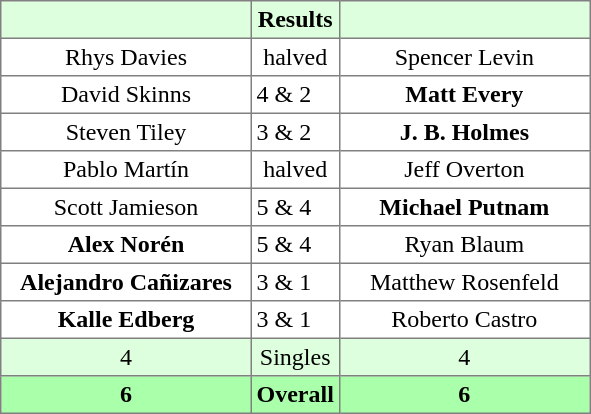<table border="1" cellpadding="3" style="border-collapse:collapse; text-align:center;">
<tr style="background:#ddffdd;">
<th width=160></th>
<th>Results</th>
<th width=160></th>
</tr>
<tr>
<td>Rhys Davies</td>
<td>halved</td>
<td>Spencer Levin</td>
</tr>
<tr>
<td>David Skinns</td>
<td align=left> 4 & 2</td>
<td><strong>Matt Every</strong></td>
</tr>
<tr>
<td>Steven Tiley</td>
<td align=left> 3 & 2</td>
<td><strong>J. B. Holmes</strong></td>
</tr>
<tr>
<td>Pablo Martín</td>
<td>halved</td>
<td>Jeff Overton</td>
</tr>
<tr>
<td>Scott Jamieson</td>
<td align=left> 5 & 4</td>
<td><strong>Michael Putnam</strong></td>
</tr>
<tr>
<td><strong>Alex Norén</strong></td>
<td align=left> 5 & 4</td>
<td>Ryan Blaum</td>
</tr>
<tr>
<td><strong>Alejandro Cañizares</strong></td>
<td align=left> 3 & 1</td>
<td>Matthew Rosenfeld</td>
</tr>
<tr>
<td><strong>Kalle Edberg</strong></td>
<td align=left> 3 & 1</td>
<td>Roberto Castro</td>
</tr>
<tr style="background:#ddffdd;">
<td>4</td>
<td>Singles</td>
<td>4</td>
</tr>
<tr style="background:#aaffaa;">
<th>6</th>
<th>Overall</th>
<th>6</th>
</tr>
</table>
